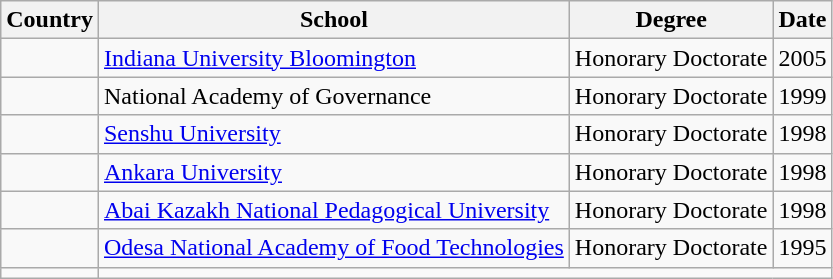<table class="wikitable sortable">
<tr>
<th>Country</th>
<th>School</th>
<th>Degree</th>
<th>Date</th>
</tr>
<tr>
<td></td>
<td><a href='#'>Indiana University Bloomington</a></td>
<td>Honorary Doctorate</td>
<td>2005</td>
</tr>
<tr>
<td></td>
<td>National Academy of Governance</td>
<td>Honorary Doctorate</td>
<td>1999</td>
</tr>
<tr>
<td></td>
<td><a href='#'>Senshu University</a></td>
<td>Honorary Doctorate</td>
<td>1998</td>
</tr>
<tr>
<td></td>
<td><a href='#'>Ankara University</a></td>
<td>Honorary Doctorate</td>
<td>1998</td>
</tr>
<tr>
<td></td>
<td><a href='#'>Abai Kazakh National Pedagogical University</a></td>
<td>Honorary Doctorate</td>
<td>1998</td>
</tr>
<tr>
<td></td>
<td><a href='#'>Odesa National Academy of Food Technologies</a></td>
<td>Honorary Doctorate</td>
<td>1995</td>
</tr>
<tr>
<td></td>
</tr>
</table>
